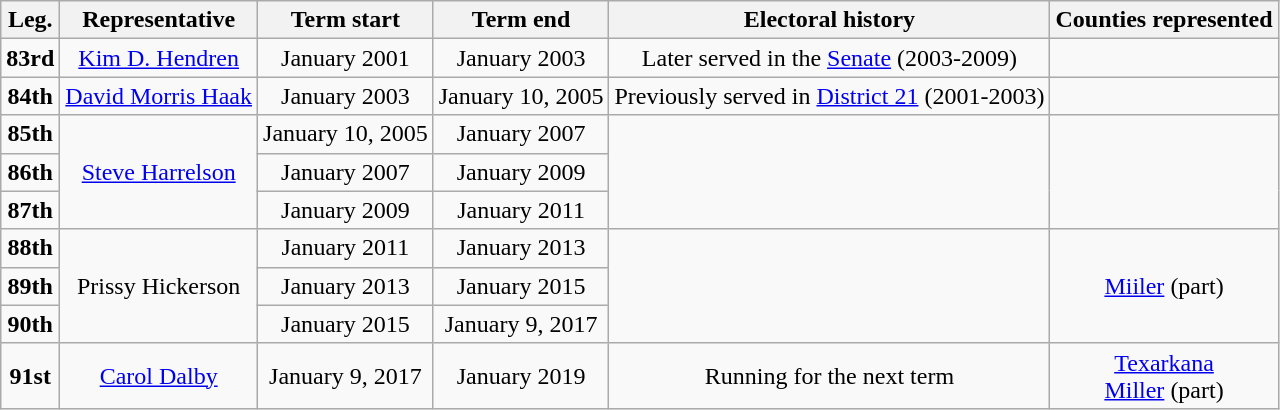<table class="wikitable" style="text-align:center">
<tr>
<th>Leg.</th>
<th>Representative</th>
<th>Term start</th>
<th>Term end</th>
<th>Electoral history</th>
<th>Counties represented</th>
</tr>
<tr>
<td><strong>83rd</strong></td>
<td><a href='#'>Kim D. Hendren</a></td>
<td>January 2001</td>
<td>January 2003</td>
<td>Later served in the <a href='#'>Senate</a> (2003-2009)</td>
<td></td>
</tr>
<tr>
<td><strong>84th</strong></td>
<td><a href='#'>David Morris Haak</a></td>
<td>January 2003</td>
<td>January 10, 2005</td>
<td>Previously served in <a href='#'>District 21</a> (2001-2003)</td>
<td></td>
</tr>
<tr>
<td><strong>85th</strong></td>
<td rowspan=3><a href='#'>Steve Harrelson</a></td>
<td>January 10, 2005 </td>
<td>January 2007</td>
<td rowspan=3></td>
<td rowspan=3></td>
</tr>
<tr>
<td><strong>86th</strong></td>
<td>January 2007</td>
<td>January 2009</td>
</tr>
<tr>
<td><strong>87th</strong></td>
<td>January 2009</td>
<td>January 2011</td>
</tr>
<tr>
<td><strong>88th</strong></td>
<td rowspan=3>Prissy Hickerson</td>
<td>January 2011</td>
<td>January 2013</td>
<td rowspan=3></td>
<td rowspan=3><a href='#'>Miiler</a> (part)</td>
</tr>
<tr>
<td><strong>89th</strong></td>
<td>January 2013</td>
<td>January 2015</td>
</tr>
<tr>
<td><strong>90th</strong></td>
<td>January 2015</td>
<td>January 9, 2017</td>
</tr>
<tr>
<td><strong>91st</strong></td>
<td><a href='#'>Carol Dalby</a></td>
<td>January 9, 2017</td>
<td>January 2019</td>
<td>Running for the next term</td>
<td><a href='#'>Texarkana</a><br><a href='#'>Miller</a> (part)</td>
</tr>
</table>
